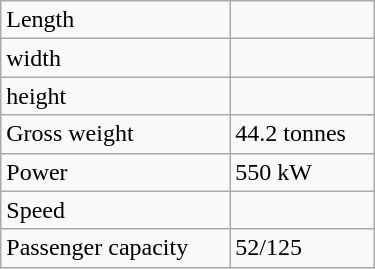<table width="250" class="wikitable">
<tr>
<td>Length</td>
<td></td>
</tr>
<tr>
<td>width</td>
<td></td>
</tr>
<tr>
<td>height</td>
<td></td>
</tr>
<tr>
<td>Gross weight</td>
<td>44.2 tonnes</td>
</tr>
<tr>
<td>Power</td>
<td>550 kW</td>
</tr>
<tr>
<td>Speed</td>
<td></td>
</tr>
<tr>
<td>Passenger capacity</td>
<td>52/125</td>
</tr>
</table>
